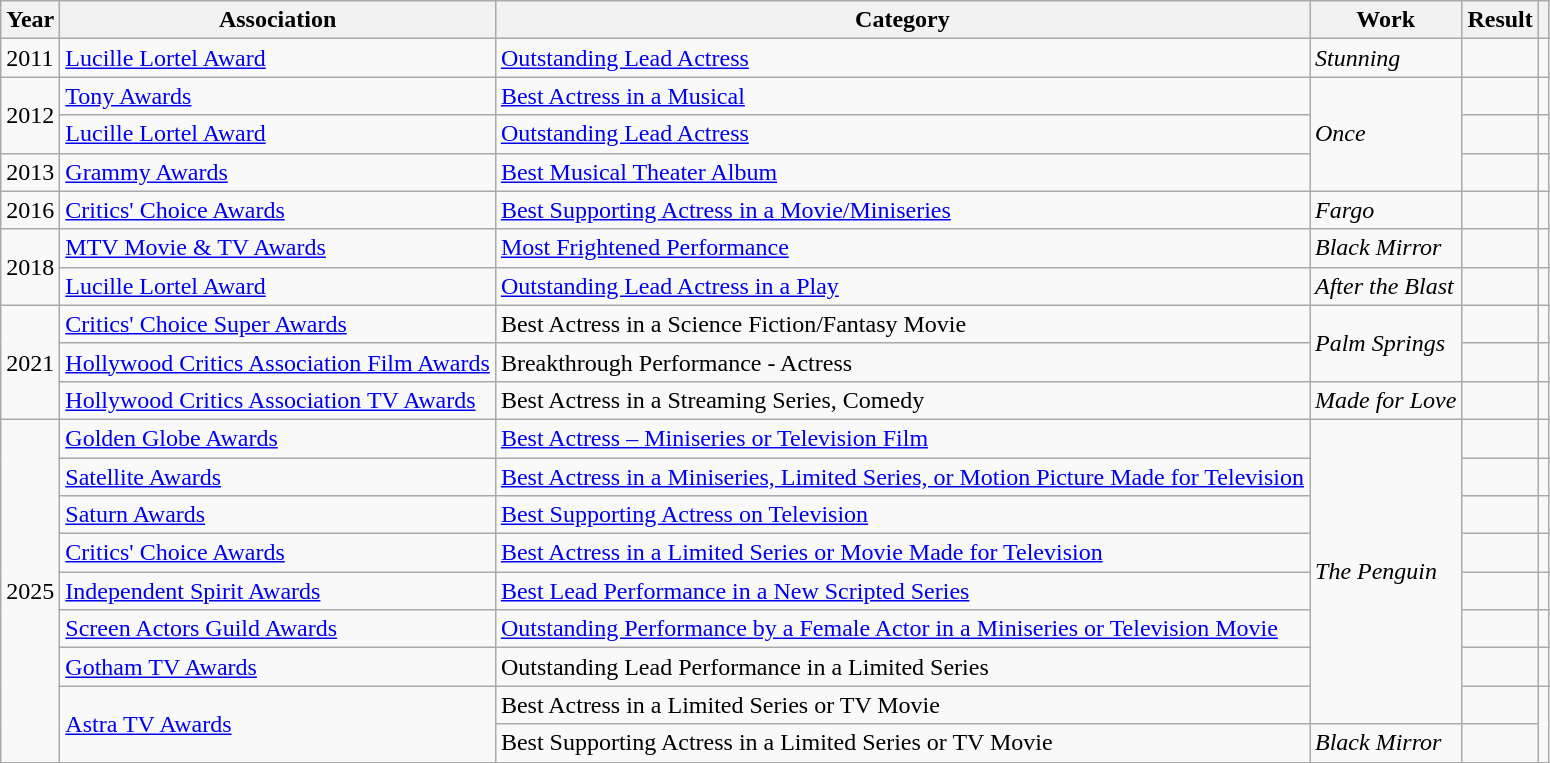<table class="wikitable sortable">
<tr>
<th>Year</th>
<th>Association</th>
<th>Category</th>
<th>Work</th>
<th>Result</th>
<th class="unsortable"></th>
</tr>
<tr>
<td>2011</td>
<td><a href='#'>Lucille Lortel Award</a></td>
<td><a href='#'>Outstanding Lead Actress</a></td>
<td><em>Stunning</em></td>
<td></td>
<td></td>
</tr>
<tr>
<td rowspan=2>2012</td>
<td><a href='#'>Tony Awards</a></td>
<td><a href='#'>Best Actress in a Musical</a></td>
<td rowspan="3"><em>Once</em></td>
<td></td>
<td></td>
</tr>
<tr>
<td><a href='#'>Lucille Lortel Award</a></td>
<td><a href='#'>Outstanding Lead Actress</a></td>
<td></td>
<td></td>
</tr>
<tr>
<td>2013</td>
<td><a href='#'>Grammy Awards</a></td>
<td><a href='#'>Best Musical Theater Album</a></td>
<td></td>
<td></td>
</tr>
<tr>
<td>2016</td>
<td><a href='#'>Critics' Choice Awards</a></td>
<td><a href='#'>Best Supporting Actress in a Movie/Miniseries</a></td>
<td><em>Fargo</em></td>
<td></td>
<td></td>
</tr>
<tr>
<td rowspan=2>2018</td>
<td><a href='#'>MTV Movie & TV Awards</a></td>
<td><a href='#'>Most Frightened Performance</a></td>
<td><em>Black Mirror</em></td>
<td></td>
<td></td>
</tr>
<tr>
<td><a href='#'>Lucille Lortel Award</a></td>
<td><a href='#'>Outstanding Lead Actress in a Play</a></td>
<td><em>After the Blast</em></td>
<td></td>
<td></td>
</tr>
<tr>
<td rowspan=3>2021</td>
<td><a href='#'>Critics' Choice Super Awards</a></td>
<td>Best Actress in a Science Fiction/Fantasy Movie</td>
<td rowspan=2><em>Palm Springs</em></td>
<td></td>
<td></td>
</tr>
<tr>
<td><a href='#'>Hollywood Critics Association Film Awards</a></td>
<td>Breakthrough Performance - Actress</td>
<td></td>
<td></td>
</tr>
<tr>
<td><a href='#'>Hollywood Critics Association TV Awards</a></td>
<td>Best Actress in a Streaming Series, Comedy</td>
<td><em>Made for Love</em></td>
<td></td>
<td></td>
</tr>
<tr>
<td rowspan=9>2025</td>
<td><a href='#'>Golden Globe Awards</a></td>
<td><a href='#'>Best Actress – Miniseries or Television Film</a></td>
<td rowspan=8><em>The Penguin</em></td>
<td></td>
<td></td>
</tr>
<tr>
<td><a href='#'>Satellite Awards</a></td>
<td><a href='#'>Best Actress in a Miniseries, Limited Series, or Motion Picture Made for Television</a></td>
<td></td>
<td></td>
</tr>
<tr>
<td><a href='#'>Saturn Awards</a></td>
<td><a href='#'>Best Supporting Actress on Television</a></td>
<td></td>
<td></td>
</tr>
<tr>
<td><a href='#'>Critics' Choice Awards</a></td>
<td><a href='#'>Best Actress in a Limited Series or Movie Made for Television</a></td>
<td></td>
<td></td>
</tr>
<tr>
<td><a href='#'>Independent Spirit Awards</a></td>
<td><a href='#'>Best Lead Performance in a New Scripted Series</a></td>
<td></td>
<td></td>
</tr>
<tr>
<td><a href='#'>Screen Actors Guild Awards</a></td>
<td><a href='#'>Outstanding Performance by a Female Actor in a Miniseries or Television Movie</a></td>
<td></td>
<td></td>
</tr>
<tr>
<td><a href='#'>Gotham TV Awards</a></td>
<td>Outstanding Lead Performance in a Limited Series</td>
<td></td>
<td></td>
</tr>
<tr>
<td rowspan=2><a href='#'>Astra TV Awards</a></td>
<td>Best Actress in a Limited Series or TV Movie</td>
<td></td>
<td rowspan=2></td>
</tr>
<tr>
<td>Best Supporting Actress in a Limited Series or TV Movie</td>
<td><em>Black Mirror</em></td>
<td></td>
</tr>
</table>
